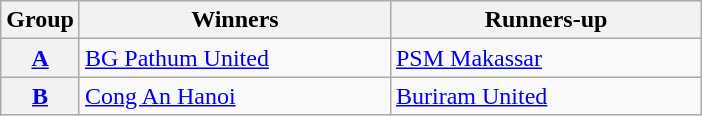<table class="wikitable">
<tr>
<th>Group</th>
<th width=200>Winners</th>
<th width=200>Runners-up</th>
</tr>
<tr>
<th><a href='#'>A</a></th>
<td> <a href='#'>BG Pathum United</a></td>
<td> <a href='#'>PSM Makassar</a></td>
</tr>
<tr>
<th><a href='#'>B</a></th>
<td> <a href='#'>Cong An Hanoi</a></td>
<td> <a href='#'>Buriram United</a></td>
</tr>
</table>
